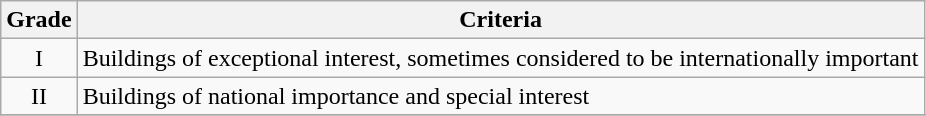<table class="wikitable" border="1">
<tr>
<th>Grade</th>
<th>Criteria</th>
</tr>
<tr>
<td align="center" >I</td>
<td>Buildings of exceptional interest, sometimes considered to be internationally important</td>
</tr>
<tr>
<td align="center" >II</td>
<td>Buildings of national importance and special interest</td>
</tr>
<tr>
</tr>
</table>
